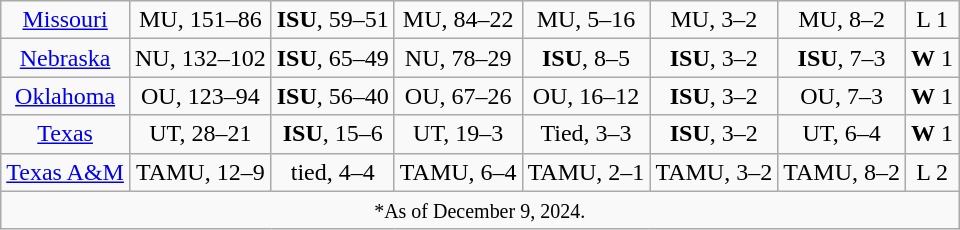<table class="wikitable" style="text-align: center">
<tr>
<td><a href='#'>Missouri</a></td>
<td>MU, 151–86</td>
<td><strong>ISU</strong>, 59–51</td>
<td>MU, 84–22</td>
<td>MU, 5–16</td>
<td>MU, 3–2</td>
<td>MU, 8–2</td>
<td>L 1</td>
</tr>
<tr>
<td><a href='#'>Nebraska</a></td>
<td>NU, 132–102</td>
<td><strong>ISU</strong>, 65–49</td>
<td>NU, 78–29</td>
<td><strong>ISU</strong>, 8–5</td>
<td><strong>ISU</strong>, 3–2</td>
<td><strong>ISU</strong>, 7–3</td>
<td><strong>W</strong> 1</td>
</tr>
<tr>
<td><a href='#'>Oklahoma</a></td>
<td>OU, 123–94</td>
<td><strong>ISU</strong>, 56–40</td>
<td>OU, 67–26</td>
<td>OU, 16–12</td>
<td><strong>ISU</strong>, 3–2</td>
<td>OU, 7–3</td>
<td><strong>W</strong> 1</td>
</tr>
<tr>
<td><a href='#'>Texas</a></td>
<td>UT, 28–21</td>
<td><strong>ISU</strong>, 15–6</td>
<td>UT, 19–3</td>
<td>Tied, 3–3</td>
<td><strong>ISU</strong>, 3–2</td>
<td>UT, 6–4</td>
<td><strong>W</strong> 1</td>
</tr>
<tr>
<td><a href='#'>Texas A&M</a></td>
<td>TAMU, 12–9</td>
<td>tied, 4–4</td>
<td>TAMU, 6–4</td>
<td>TAMU, 2–1</td>
<td>TAMU, 3–2</td>
<td>TAMU, 8–2</td>
<td>L 2</td>
</tr>
<tr>
<td colspan=9><small>*As of December 9, 2024.</small></td>
</tr>
</table>
